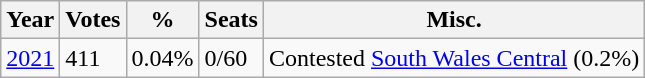<table class="wikitable">
<tr>
<th>Year</th>
<th>Votes</th>
<th>%</th>
<th>Seats</th>
<th>Misc.</th>
</tr>
<tr>
<td><a href='#'>2021</a></td>
<td>411</td>
<td>0.04%</td>
<td>0/60</td>
<td>Contested <a href='#'>South Wales Central</a> (0.2%)</td>
</tr>
</table>
